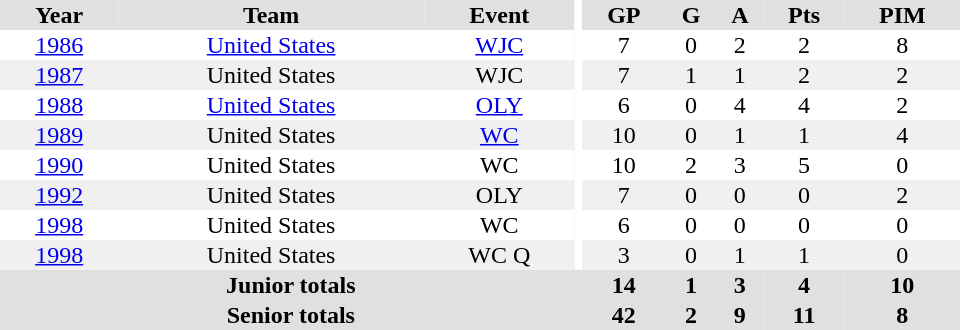<table border="0" cellpadding="1" cellspacing="0" ID="Table3" style="text-align:center; width:40em">
<tr bgcolor="#e0e0e0">
<th>Year</th>
<th>Team</th>
<th>Event</th>
<th rowspan="102" bgcolor="#ffffff"></th>
<th>GP</th>
<th>G</th>
<th>A</th>
<th>Pts</th>
<th>PIM</th>
</tr>
<tr>
<td><a href='#'>1986</a></td>
<td><a href='#'>United States</a></td>
<td><a href='#'>WJC</a></td>
<td>7</td>
<td>0</td>
<td>2</td>
<td>2</td>
<td>8</td>
</tr>
<tr bgcolor="#f0f0f0">
<td><a href='#'>1987</a></td>
<td>United States</td>
<td>WJC</td>
<td>7</td>
<td>1</td>
<td>1</td>
<td>2</td>
<td>2</td>
</tr>
<tr>
<td><a href='#'>1988</a></td>
<td><a href='#'>United States</a></td>
<td><a href='#'>OLY</a></td>
<td>6</td>
<td>0</td>
<td>4</td>
<td>4</td>
<td>2</td>
</tr>
<tr bgcolor="#f0f0f0">
<td><a href='#'>1989</a></td>
<td>United States</td>
<td><a href='#'>WC</a></td>
<td>10</td>
<td>0</td>
<td>1</td>
<td>1</td>
<td>4</td>
</tr>
<tr>
<td><a href='#'>1990</a></td>
<td>United States</td>
<td>WC</td>
<td>10</td>
<td>2</td>
<td>3</td>
<td>5</td>
<td>0</td>
</tr>
<tr bgcolor="#f0f0f0">
<td><a href='#'>1992</a></td>
<td>United States</td>
<td>OLY</td>
<td>7</td>
<td>0</td>
<td>0</td>
<td>0</td>
<td>2</td>
</tr>
<tr>
<td><a href='#'>1998</a></td>
<td>United States</td>
<td>WC</td>
<td>6</td>
<td>0</td>
<td>0</td>
<td>0</td>
<td>0</td>
</tr>
<tr bgcolor="#f0f0f0">
<td><a href='#'>1998</a></td>
<td>United States</td>
<td>WC Q</td>
<td>3</td>
<td>0</td>
<td>1</td>
<td>1</td>
<td>0</td>
</tr>
<tr bgcolor="#e0e0e0">
<th colspan="4">Junior totals</th>
<th>14</th>
<th>1</th>
<th>3</th>
<th>4</th>
<th>10</th>
</tr>
<tr bgcolor="#e0e0e0">
<th colspan="4">Senior totals</th>
<th>42</th>
<th>2</th>
<th>9</th>
<th>11</th>
<th>8</th>
</tr>
</table>
